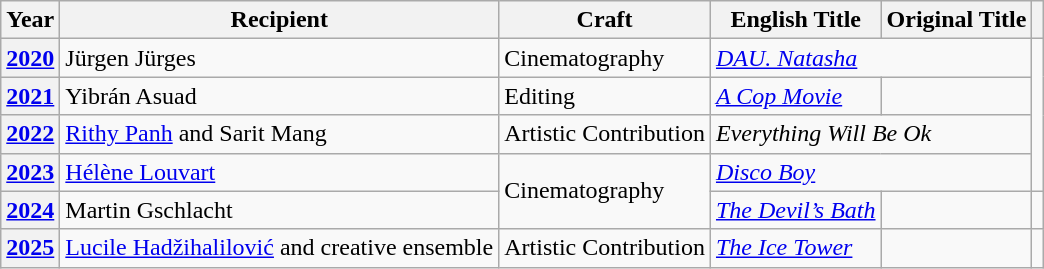<table class="wikitable plainrowheaders">
<tr>
<th>Year</th>
<th>Recipient</th>
<th>Craft</th>
<th scope="col">English Title</th>
<th scope="col">Original Title</th>
<th scope="col" class="unsortable"></th>
</tr>
<tr>
<th><a href='#'>2020</a></th>
<td>Jürgen Jürges</td>
<td>Cinematography</td>
<td colspan="2"><em><a href='#'>DAU. Natasha</a></em></td>
<td rowspan="4"></td>
</tr>
<tr>
<th><a href='#'>2021</a></th>
<td>Yibrán Asuad</td>
<td>Editing</td>
<td><em><a href='#'>A Cop Movie</a></em></td>
<td><em></em></td>
</tr>
<tr>
<th><a href='#'>2022</a></th>
<td><a href='#'>Rithy Panh</a> and Sarit Mang</td>
<td>Artistic Contribution</td>
<td colspan="2"><em>Everything Will Be Ok</em></td>
</tr>
<tr>
<th><a href='#'>2023</a></th>
<td><a href='#'>Hélène Louvart</a></td>
<td rowspan="2">Cinematography</td>
<td colspan="2"><em><a href='#'>Disco Boy</a></em></td>
</tr>
<tr>
<th><a href='#'>2024</a></th>
<td>Martin Gschlacht</td>
<td><em><a href='#'>The Devil’s Bath</a></em></td>
<td><em></em></td>
<td></td>
</tr>
<tr>
<th><a href='#'>2025</a></th>
<td><a href='#'>Lucile Hadžihalilović</a> and creative ensemble</td>
<td>Artistic Contribution</td>
<td><em><a href='#'>The Ice Tower</a></em></td>
<td><em></em></td>
<td></td>
</tr>
</table>
